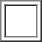<table border="1" cellpadding="10">
<tr>
<td></td>
</tr>
</table>
